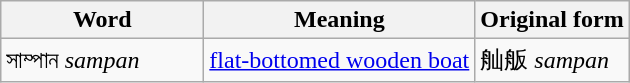<table class="wikitable">
<tr>
<th>Word</th>
<th>Meaning</th>
<th>Original form</th>
</tr>
<tr>
<td style="width:08em">সাম্পান <em>sampan</em></td>
<td><a href='#'>flat-bottomed wooden boat</a></td>
<td>舢舨 <em>sampan</em></td>
</tr>
</table>
